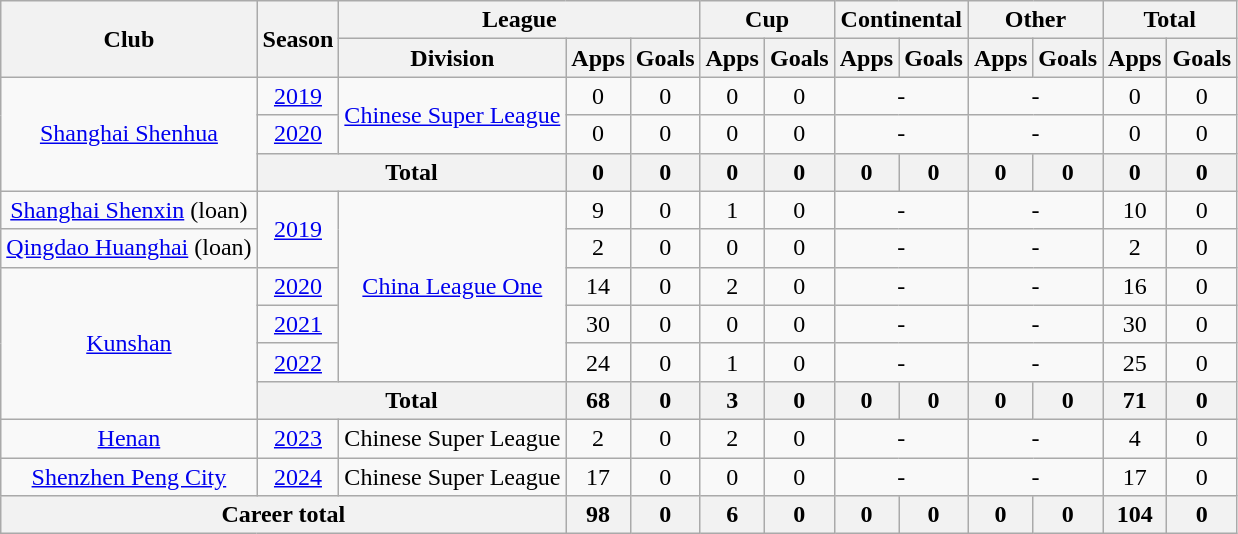<table class="wikitable" style="text-align: center">
<tr>
<th rowspan="2">Club</th>
<th rowspan="2">Season</th>
<th colspan="3">League</th>
<th colspan="2">Cup</th>
<th colspan="2">Continental</th>
<th colspan="2">Other</th>
<th colspan="2">Total</th>
</tr>
<tr>
<th>Division</th>
<th>Apps</th>
<th>Goals</th>
<th>Apps</th>
<th>Goals</th>
<th>Apps</th>
<th>Goals</th>
<th>Apps</th>
<th>Goals</th>
<th>Apps</th>
<th>Goals</th>
</tr>
<tr>
<td rowspan="3"><a href='#'>Shanghai Shenhua</a></td>
<td><a href='#'>2019</a></td>
<td rowspan="2"><a href='#'>Chinese Super League</a></td>
<td>0</td>
<td>0</td>
<td>0</td>
<td>0</td>
<td colspan="2">-</td>
<td colspan="2">-</td>
<td>0</td>
<td>0</td>
</tr>
<tr>
<td><a href='#'>2020</a></td>
<td>0</td>
<td>0</td>
<td>0</td>
<td>0</td>
<td colspan="2">-</td>
<td colspan="2">-</td>
<td>0</td>
<td>0</td>
</tr>
<tr>
<th colspan=2>Total</th>
<th>0</th>
<th>0</th>
<th>0</th>
<th>0</th>
<th>0</th>
<th>0</th>
<th>0</th>
<th>0</th>
<th>0</th>
<th>0</th>
</tr>
<tr>
<td><a href='#'>Shanghai Shenxin</a> (loan)</td>
<td rowspan="2"><a href='#'>2019</a></td>
<td rowspan="5"><a href='#'>China League One</a></td>
<td>9</td>
<td>0</td>
<td>1</td>
<td>0</td>
<td colspan="2">-</td>
<td colspan="2">-</td>
<td>10</td>
<td>0</td>
</tr>
<tr>
<td><a href='#'>Qingdao Huanghai</a> (loan)</td>
<td>2</td>
<td>0</td>
<td>0</td>
<td>0</td>
<td colspan="2">-</td>
<td colspan="2">-</td>
<td>2</td>
<td>0</td>
</tr>
<tr>
<td rowspan="4"><a href='#'>Kunshan</a></td>
<td><a href='#'>2020</a></td>
<td>14</td>
<td>0</td>
<td>2</td>
<td>0</td>
<td colspan="2">-</td>
<td colspan="2">-</td>
<td>16</td>
<td>0</td>
</tr>
<tr>
<td><a href='#'>2021</a></td>
<td>30</td>
<td>0</td>
<td>0</td>
<td>0</td>
<td colspan="2">-</td>
<td colspan="2">-</td>
<td>30</td>
<td>0</td>
</tr>
<tr>
<td><a href='#'>2022</a></td>
<td>24</td>
<td>0</td>
<td>1</td>
<td>0</td>
<td colspan="2">-</td>
<td colspan="2">-</td>
<td>25</td>
<td>0</td>
</tr>
<tr>
<th colspan=2>Total</th>
<th>68</th>
<th>0</th>
<th>3</th>
<th>0</th>
<th>0</th>
<th>0</th>
<th>0</th>
<th>0</th>
<th>71</th>
<th>0</th>
</tr>
<tr>
<td><a href='#'>Henan</a></td>
<td><a href='#'>2023</a></td>
<td>Chinese Super League</td>
<td>2</td>
<td>0</td>
<td>2</td>
<td>0</td>
<td colspan="2">-</td>
<td colspan="2">-</td>
<td>4</td>
<td>0</td>
</tr>
<tr>
<td><a href='#'>Shenzhen Peng City</a></td>
<td><a href='#'>2024</a></td>
<td>Chinese Super League</td>
<td>17</td>
<td>0</td>
<td>0</td>
<td>0</td>
<td colspan="2">-</td>
<td colspan="2">-</td>
<td>17</td>
<td>0</td>
</tr>
<tr>
<th colspan=3>Career total</th>
<th>98</th>
<th>0</th>
<th>6</th>
<th>0</th>
<th>0</th>
<th>0</th>
<th>0</th>
<th>0</th>
<th>104</th>
<th>0</th>
</tr>
</table>
